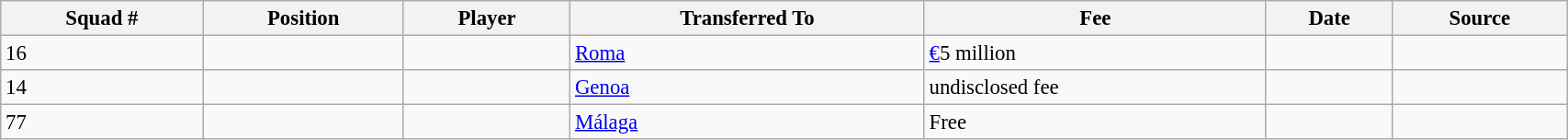<table class="wikitable sortable" style="width:90%; text-align:center; font-size:95%; text-align:left;">
<tr>
<th>Squad #</th>
<th>Position</th>
<th>Player</th>
<th>Transferred To</th>
<th>Fee</th>
<th>Date</th>
<th>Source</th>
</tr>
<tr>
<td>16</td>
<td></td>
<td></td>
<td> <a href='#'>Roma</a></td>
<td><a href='#'>€</a>5 million</td>
<td></td>
<td></td>
</tr>
<tr>
<td>14</td>
<td></td>
<td></td>
<td> <a href='#'>Genoa</a></td>
<td>undisclosed fee</td>
<td></td>
<td></td>
</tr>
<tr>
<td>77</td>
<td></td>
<td></td>
<td> <a href='#'>Málaga</a></td>
<td>Free</td>
<td></td>
<td></td>
</tr>
</table>
